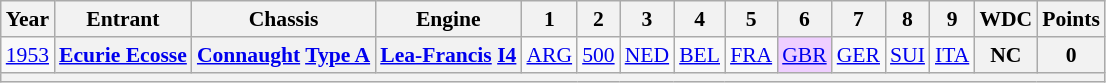<table class="wikitable" style="text-align:center; font-size:90%">
<tr>
<th>Year</th>
<th>Entrant</th>
<th>Chassis</th>
<th>Engine</th>
<th>1</th>
<th>2</th>
<th>3</th>
<th>4</th>
<th>5</th>
<th>6</th>
<th>7</th>
<th>8</th>
<th>9</th>
<th>WDC</th>
<th>Points</th>
</tr>
<tr>
<td><a href='#'>1953</a></td>
<th><a href='#'>Ecurie Ecosse</a></th>
<th><a href='#'>Connaught</a> <a href='#'>Type A</a></th>
<th><a href='#'>Lea-Francis</a> <a href='#'>I4</a></th>
<td><a href='#'>ARG</a></td>
<td><a href='#'>500</a></td>
<td><a href='#'>NED</a></td>
<td><a href='#'>BEL</a></td>
<td><a href='#'>FRA</a></td>
<td style="background:#EFCFFF;"><a href='#'>GBR</a><br></td>
<td><a href='#'>GER</a></td>
<td><a href='#'>SUI</a></td>
<td><a href='#'>ITA</a></td>
<th>NC</th>
<th>0</th>
</tr>
<tr>
<th colspan="15"></th>
</tr>
</table>
